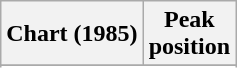<table class="wikitable sortable plainrowheaders" style="text-align:center">
<tr>
<th scope="col">Chart (1985)</th>
<th scope="col">Peak<br>position</th>
</tr>
<tr>
</tr>
<tr>
</tr>
</table>
